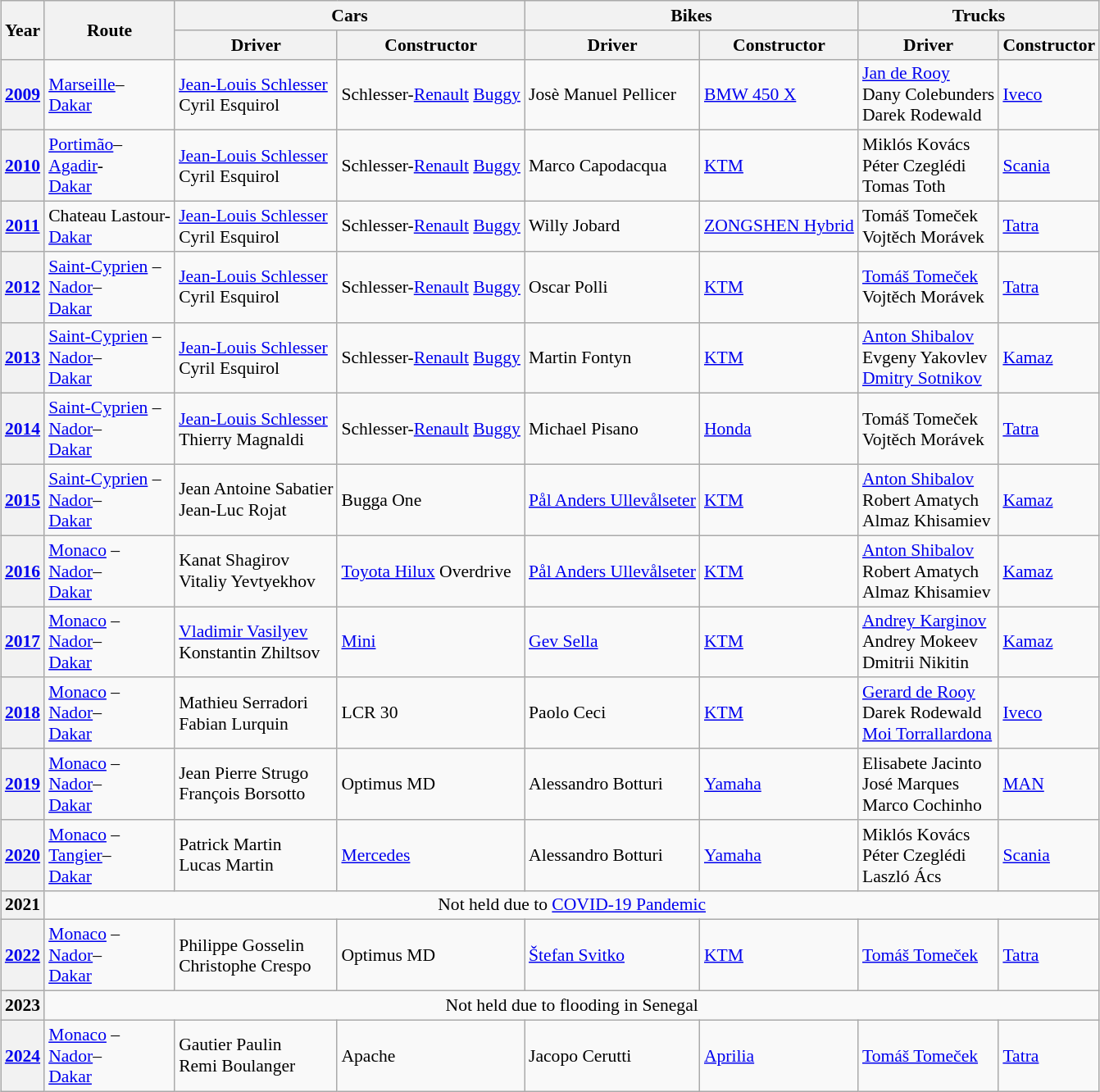<table class="wikitable" style="font-size:90%; margin:1em auto">
<tr>
<th rowspan=2>Year</th>
<th rowspan=2>Route</th>
<th colspan=2>Cars</th>
<th colspan=2>Bikes</th>
<th colspan=2>Trucks</th>
</tr>
<tr>
<th>Driver</th>
<th>Constructor</th>
<th>Driver</th>
<th>Constructor</th>
<th>Driver</th>
<th>Constructor</th>
</tr>
<tr>
<th><a href='#'>2009</a></th>
<td><a href='#'>Marseille</a>–<br><a href='#'>Dakar</a></td>
<td> <a href='#'>Jean-Louis Schlesser</a><br> Cyril Esquirol</td>
<td>Schlesser-<a href='#'>Renault</a> <a href='#'>Buggy</a></td>
<td> Josè Manuel Pellicer</td>
<td><a href='#'>BMW 450 X</a></td>
<td> <a href='#'>Jan de Rooy</a><br> Dany Colebunders <br> Darek Rodewald</td>
<td><a href='#'>Iveco</a></td>
</tr>
<tr>
<th><a href='#'>2010</a></th>
<td><a href='#'>Portimão</a>–<br><a href='#'>Agadir</a>-<br><a href='#'>Dakar</a></td>
<td> <a href='#'>Jean-Louis Schlesser</a><br> Cyril Esquirol</td>
<td>Schlesser-<a href='#'>Renault</a> <a href='#'>Buggy</a></td>
<td> Marco Capodacqua</td>
<td><a href='#'>KTM</a></td>
<td> Miklós Kovács <br>  Péter Czeglédi <br>  Tomas Toth</td>
<td><a href='#'>Scania</a></td>
</tr>
<tr>
<th><a href='#'>2011</a></th>
<td>Chateau Lastour-<br><a href='#'>Dakar</a></td>
<td> <a href='#'>Jean-Louis Schlesser</a><br> Cyril Esquirol</td>
<td>Schlesser-<a href='#'>Renault</a> <a href='#'>Buggy</a></td>
<td> Willy Jobard</td>
<td><a href='#'>ZONGSHEN Hybrid</a></td>
<td> Tomáš Tomeček <br>  Vojtěch Morávek</td>
<td><a href='#'>Tatra</a></td>
</tr>
<tr>
<th><a href='#'>2012</a></th>
<td><a href='#'>Saint-Cyprien</a> –<br><a href='#'>Nador</a>–<br><a href='#'>Dakar</a></td>
<td> <a href='#'>Jean-Louis Schlesser</a><br> Cyril Esquirol</td>
<td>Schlesser-<a href='#'>Renault</a> <a href='#'>Buggy</a></td>
<td> Oscar Polli</td>
<td><a href='#'>KTM</a></td>
<td> <a href='#'>Tomáš Tomeček</a> <br>  Vojtěch Morávek</td>
<td><a href='#'>Tatra</a></td>
</tr>
<tr>
<th><a href='#'>2013</a></th>
<td><a href='#'>Saint-Cyprien</a> –<br><a href='#'>Nador</a>–<br><a href='#'>Dakar</a></td>
<td> <a href='#'>Jean-Louis Schlesser</a><br> Cyril Esquirol</td>
<td>Schlesser-<a href='#'>Renault</a> <a href='#'>Buggy</a></td>
<td> Martin Fontyn</td>
<td><a href='#'>KTM</a></td>
<td> <a href='#'>Anton Shibalov</a><br> Evgeny Yakovlev<br> <a href='#'>Dmitry Sotnikov</a></td>
<td><a href='#'>Kamaz</a></td>
</tr>
<tr>
<th><a href='#'>2014</a></th>
<td><a href='#'>Saint-Cyprien</a> –<br><a href='#'>Nador</a>–<br><a href='#'>Dakar</a></td>
<td> <a href='#'>Jean-Louis Schlesser</a><br> Thierry Magnaldi</td>
<td>Schlesser-<a href='#'>Renault</a> <a href='#'>Buggy</a></td>
<td> Michael Pisano</td>
<td><a href='#'>Honda</a></td>
<td> Tomáš Tomeček<br> Vojtěch Morávek</td>
<td><a href='#'>Tatra</a></td>
</tr>
<tr>
<th><a href='#'>2015</a></th>
<td><a href='#'>Saint-Cyprien</a> –<br><a href='#'>Nador</a>–<br><a href='#'>Dakar</a></td>
<td> Jean Antoine Sabatier<br> Jean-Luc Rojat</td>
<td>Bugga One</td>
<td> <a href='#'>Pål Anders Ullevålseter</a></td>
<td><a href='#'>KTM</a></td>
<td> <a href='#'>Anton Shibalov</a><br> Robert Amatych<br> Almaz Khisamiev</td>
<td><a href='#'>Kamaz</a></td>
</tr>
<tr>
<th><a href='#'>2016</a></th>
<td><a href='#'>Monaco</a> –<br><a href='#'>Nador</a>–<br><a href='#'>Dakar</a></td>
<td> Kanat Shagirov<br> Vitaliy Yevtyekhov</td>
<td><a href='#'>Toyota Hilux</a>  Overdrive</td>
<td> <a href='#'>Pål Anders Ullevålseter</a></td>
<td><a href='#'>KTM</a></td>
<td> <a href='#'>Anton Shibalov</a><br> Robert Amatych<br> Almaz Khisamiev</td>
<td><a href='#'>Kamaz</a></td>
</tr>
<tr>
<th><a href='#'>2017</a></th>
<td><a href='#'>Monaco</a> –<br><a href='#'>Nador</a>–<br><a href='#'>Dakar</a></td>
<td> <a href='#'>Vladimir Vasilyev</a><br> Konstantin Zhiltsov</td>
<td><a href='#'>Mini</a></td>
<td> <a href='#'>Gev Sella</a></td>
<td><a href='#'>KTM</a></td>
<td> <a href='#'>Andrey Karginov</a><br> Andrey Mokeev<br> Dmitrii Nikitin</td>
<td><a href='#'>Kamaz</a></td>
</tr>
<tr>
<th><a href='#'>2018</a></th>
<td><a href='#'>Monaco</a> –<br><a href='#'>Nador</a>–<br><a href='#'>Dakar</a></td>
<td> Mathieu Serradori<br> Fabian Lurquin</td>
<td>LCR 30</td>
<td> Paolo Ceci</td>
<td><a href='#'>KTM</a></td>
<td> <a href='#'>Gerard de Rooy</a><br> Darek Rodewald<br> <a href='#'>Moi Torrallardona</a></td>
<td><a href='#'>Iveco</a></td>
</tr>
<tr>
<th><a href='#'>2019</a></th>
<td><a href='#'>Monaco</a> –<br><a href='#'>Nador</a>–<br><a href='#'>Dakar</a></td>
<td> Jean Pierre Strugo<br> François Borsotto</td>
<td>Optimus MD</td>
<td> Alessandro Botturi</td>
<td><a href='#'>Yamaha</a></td>
<td> Elisabete Jacinto<br> José Marques<br> Marco Cochinho</td>
<td><a href='#'>MAN</a></td>
</tr>
<tr>
<th><a href='#'>2020</a></th>
<td><a href='#'>Monaco</a> –<br><a href='#'>Tangier</a>–<br><a href='#'>Dakar</a></td>
<td> Patrick Martin<br> Lucas Martin</td>
<td><a href='#'>Mercedes</a></td>
<td> Alessandro Botturi</td>
<td><a href='#'>Yamaha</a></td>
<td> Miklós Kovács<br>  Péter Czeglédi<br>  Laszló Ács</td>
<td><a href='#'>Scania</a></td>
</tr>
<tr>
<th>2021</th>
<td colspan=7 align=center>Not held due to <a href='#'>COVID-19 Pandemic</a></td>
</tr>
<tr>
<th><a href='#'>2022</a></th>
<td><a href='#'>Monaco</a> –<br><a href='#'>Nador</a>–<br><a href='#'>Dakar</a></td>
<td> Philippe Gosselin<br> Christophe Crespo</td>
<td>Optimus MD</td>
<td> <a href='#'>Štefan Svitko</a></td>
<td><a href='#'>KTM</a></td>
<td> <a href='#'>Tomáš Tomeček</a></td>
<td><a href='#'>Tatra</a></td>
</tr>
<tr>
<th>2023</th>
<td colspan=7 align=center>Not held due to flooding in Senegal</td>
</tr>
<tr>
<th><a href='#'>2024</a></th>
<td><a href='#'>Monaco</a> –<br><a href='#'>Nador</a>–<br><a href='#'>Dakar</a></td>
<td> Gautier Paulin<br> Remi Boulanger</td>
<td>Apache</td>
<td> Jacopo Cerutti</td>
<td><a href='#'>Aprilia</a></td>
<td> <a href='#'>Tomáš Tomeček</a></td>
<td><a href='#'>Tatra</a></td>
</tr>
</table>
